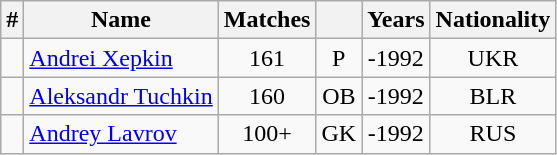<table class="wikitable sortable" style="text-align:center">
<tr>
<th>#</th>
<th>Name</th>
<th>Matches</th>
<th></th>
<th>Years</th>
<th>Nationality</th>
</tr>
<tr>
<td></td>
<td align="left"><a href='#'>Andrei Xepkin</a></td>
<td>161</td>
<td>P</td>
<td>-1992</td>
<td>UKR</td>
</tr>
<tr>
<td></td>
<td align="left"><a href='#'>Aleksandr Tuchkin</a></td>
<td>160</td>
<td>OB</td>
<td>-1992</td>
<td>BLR</td>
</tr>
<tr>
<td></td>
<td align="left"><a href='#'>Andrey Lavrov</a></td>
<td>100+</td>
<td>GK</td>
<td>-1992</td>
<td>RUS</td>
</tr>
</table>
